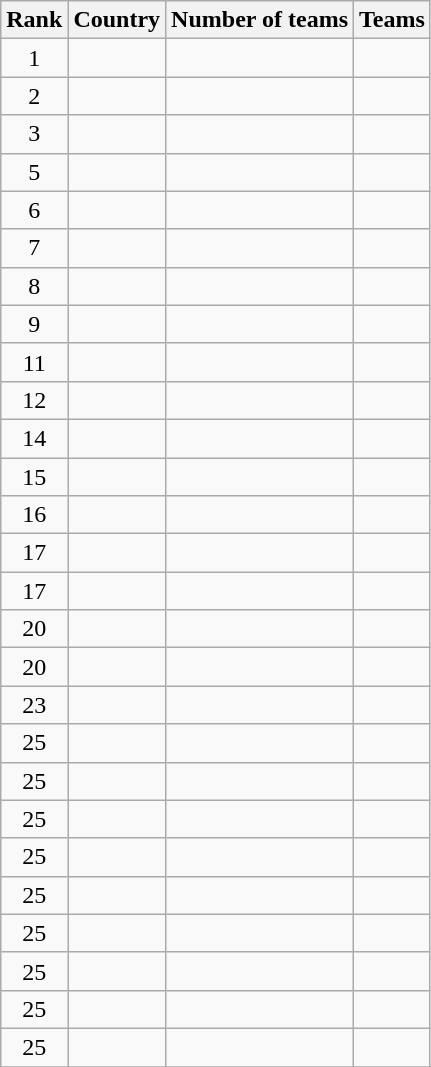<table class="wikitable" style="text-align:left">
<tr>
<th>Rank</th>
<th>Country</th>
<th>Number of teams</th>
<th>Teams</th>
</tr>
<tr>
<td align="center">1</td>
<td></td>
<td align="center"></td>
<td></td>
</tr>
<tr>
<td align="center">2</td>
<td></td>
<td align="center"></td>
<td></td>
</tr>
<tr>
<td align="center">3</td>
<td></td>
<td align="center"></td>
<td></td>
</tr>
<tr>
<td align="center">5</td>
<td></td>
<td align="center"></td>
<td></td>
</tr>
<tr>
<td align="center">6</td>
<td></td>
<td align="center"></td>
<td></td>
</tr>
<tr>
<td align="center">7</td>
<td></td>
<td align="center"></td>
<td></td>
</tr>
<tr>
<td align="center">8</td>
<td></td>
<td align="center"></td>
<td></td>
</tr>
<tr>
<td align="center">9</td>
<td></td>
<td align="center"></td>
<td></td>
</tr>
<tr>
<td align="center">11</td>
<td></td>
<td align="center"></td>
<td></td>
</tr>
<tr>
<td align="center">12</td>
<td></td>
<td align="center"></td>
<td></td>
</tr>
<tr>
<td align="center">14</td>
<td></td>
<td align="center"></td>
<td></td>
</tr>
<tr>
<td align="center">15</td>
<td></td>
<td align="center"></td>
<td></td>
</tr>
<tr>
<td align="center">16</td>
<td></td>
<td align="center"></td>
<td></td>
</tr>
<tr>
<td align="center">17</td>
<td></td>
<td align="center"></td>
<td></td>
</tr>
<tr>
<td align="center">17</td>
<td></td>
<td align="center"></td>
<td></td>
</tr>
<tr>
<td align="center">20</td>
<td></td>
<td align="center"></td>
<td></td>
</tr>
<tr>
<td align="center">20</td>
<td></td>
<td align="center"></td>
<td></td>
</tr>
<tr>
<td align="center">23</td>
<td></td>
<td align="center"></td>
<td></td>
</tr>
<tr>
<td align="center">25</td>
<td></td>
<td align="center"></td>
<td></td>
</tr>
<tr>
<td align="center">25</td>
<td></td>
<td align="center"></td>
<td></td>
</tr>
<tr>
<td align="center">25</td>
<td></td>
<td align="center"></td>
<td></td>
</tr>
<tr>
<td align="center">25</td>
<td></td>
<td align="center"></td>
<td></td>
</tr>
<tr>
<td align="center">25</td>
<td></td>
<td align="center"></td>
<td></td>
</tr>
<tr>
<td align="center">25</td>
<td></td>
<td align="center"></td>
<td></td>
</tr>
<tr>
<td align="center">25</td>
<td></td>
<td align="center"></td>
<td></td>
</tr>
<tr>
<td align="center">25</td>
<td></td>
<td align="center"></td>
<td></td>
</tr>
<tr>
<td align="center">25</td>
<td></td>
<td align="center"></td>
<td></td>
</tr>
<tr>
</tr>
</table>
